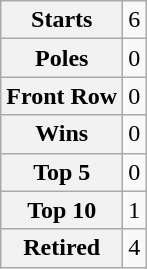<table class="wikitable" style="text-align:center">
<tr>
<th>Starts</th>
<td>6</td>
</tr>
<tr>
<th>Poles</th>
<td>0</td>
</tr>
<tr>
<th>Front Row</th>
<td>0</td>
</tr>
<tr>
<th>Wins</th>
<td>0</td>
</tr>
<tr>
<th>Top 5</th>
<td>0</td>
</tr>
<tr>
<th>Top 10</th>
<td>1</td>
</tr>
<tr>
<th>Retired</th>
<td>4</td>
</tr>
</table>
